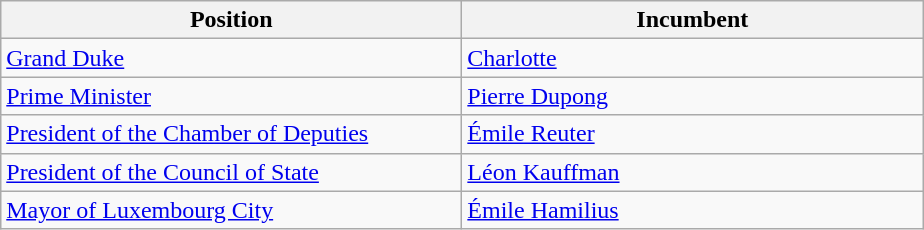<table class="wikitable">
<tr>
<th width="300">Position</th>
<th width="300">Incumbent</th>
</tr>
<tr>
<td><a href='#'>Grand Duke</a></td>
<td><a href='#'>Charlotte</a></td>
</tr>
<tr>
<td><a href='#'>Prime Minister</a></td>
<td><a href='#'>Pierre Dupong</a></td>
</tr>
<tr>
<td><a href='#'>President of the Chamber of Deputies</a></td>
<td><a href='#'>Émile Reuter</a></td>
</tr>
<tr>
<td><a href='#'>President of the Council of State</a></td>
<td><a href='#'>Léon Kauffman</a></td>
</tr>
<tr>
<td><a href='#'>Mayor of Luxembourg City</a></td>
<td><a href='#'>Émile Hamilius</a></td>
</tr>
</table>
